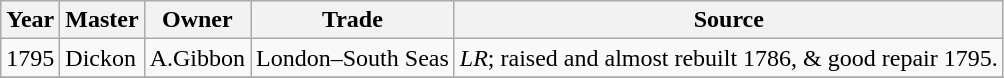<table class=" wikitable">
<tr>
<th>Year</th>
<th>Master</th>
<th>Owner</th>
<th>Trade</th>
<th>Source</th>
</tr>
<tr>
<td>1795</td>
<td>Dickon</td>
<td>A.Gibbon</td>
<td>London–South Seas</td>
<td><em>LR</em>; raised and almost rebuilt 1786, & good repair 1795.</td>
</tr>
<tr>
</tr>
</table>
